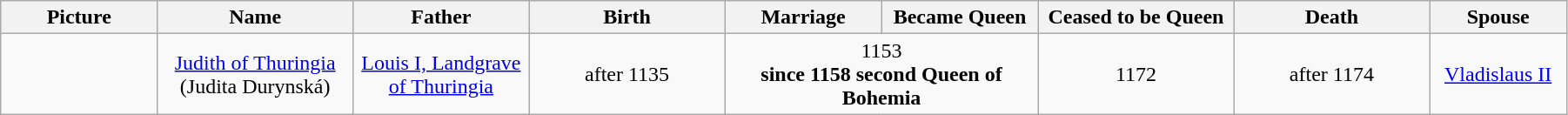<table width=95% class="wikitable">
<tr>
<th width = "8%">Picture</th>
<th width = "10%">Name</th>
<th width = "9%">Father</th>
<th width = "10%">Birth</th>
<th width = "8%">Marriage</th>
<th width = "8%">Became Queen</th>
<th width = "10%">Ceased to be Queen</th>
<th width = "10%">Death</th>
<th width = "7%">Spouse</th>
</tr>
<tr>
<td></td>
<td align="center"><a href='#'>Judith of Thuringia</a><br>(Judita Durynská)</td>
<td align="center"><a href='#'>Louis I, Landgrave of Thuringia</a></td>
<td align="center">after 1135</td>
<td align="center" colspan="2">1153<br><strong>since 1158 second Queen of Bohemia</strong></td>
<td align="center">1172</td>
<td align="center">after 1174</td>
<td align="center"><a href='#'>Vladislaus II</a></td>
</tr>
</table>
